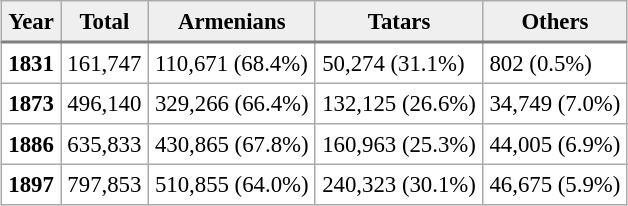<table align="center" border="1" cellpadding="4" cellspacing="0" style="margin: 0 0 0 1em; background: #ffffff; border: 1px #aaaaaa solid; border-collapse: collapse; text-align:left; font-size: 95%;">
<tr style="text-align:center; background: #efefef; border-bottom:2px solid gray;">
<th>Year</th>
<th>Total</th>
<th>Armenians</th>
<th>Tatars</th>
<th>Others</th>
</tr>
<tr>
<td align="center"><strong>1831</strong></td>
<td align="left">161,747</td>
<td align="left">110,671 (68.4%)</td>
<td align="left">50,274 (31.1%)</td>
<td align="left">802 (0.5%)</td>
</tr>
<tr>
<td align="center"><strong>1873</strong></td>
<td align="left">496,140 </td>
<td align="left">329,266 (66.4%) </td>
<td align="left">132,125 (26.6%) </td>
<td align="left">34,749 (7.0%) </td>
</tr>
<tr>
<td align="center"><strong>1886</strong></td>
<td align="left">635,833 </td>
<td align="left">430,865 (67.8%) </td>
<td align="left">160,963 (25.3%) </td>
<td align="left">44,005 (6.9%) </td>
</tr>
<tr>
<td align="center"><strong>1897</strong></td>
<td align="left">797,853 </td>
<td align="left">510,855 (64.0%) </td>
<td align="left">240,323 (30.1%) </td>
<td align="left">46,675 (5.9%) </td>
</tr>
</table>
